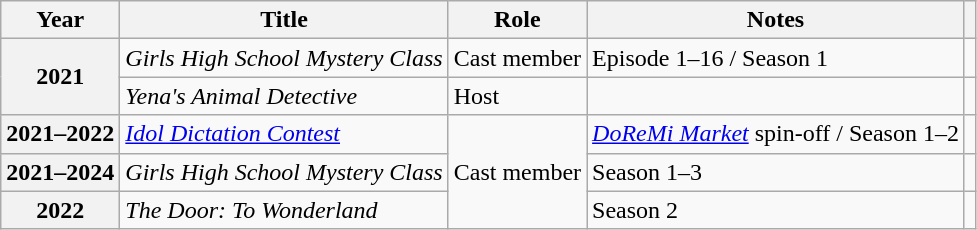<table class="wikitable plainrowheaders">
<tr>
<th scope="col">Year</th>
<th scope="col">Title</th>
<th scope="col">Role</th>
<th scope="col">Notes</th>
<th scope="col" class="unsortable"></th>
</tr>
<tr>
<th scope="row" rowspan="2">2021</th>
<td><em>Girls High School Mystery Class</em></td>
<td rowspan="1">Cast member</td>
<td>Episode 1–16 / Season 1</td>
<td align=center></td>
</tr>
<tr>
<td><em>Yena's Animal Detective</em></td>
<td>Host</td>
<td></td>
<td align=center></td>
</tr>
<tr>
<th scope="row">2021–2022</th>
<td><em><a href='#'>Idol Dictation Contest</a></em></td>
<td rowspan="3">Cast member</td>
<td><em><a href='#'>DoReMi Market</a></em> spin-off / Season 1–2</td>
<td align=center></td>
</tr>
<tr>
<th scope="row">2021–2024</th>
<td><em>Girls High School Mystery Class</em></td>
<td>Season 1–3</td>
<td align="center"></td>
</tr>
<tr>
<th scope="row">2022</th>
<td><em>The Door: To Wonderland</em></td>
<td>Season 2</td>
<td align="center"></td>
</tr>
</table>
